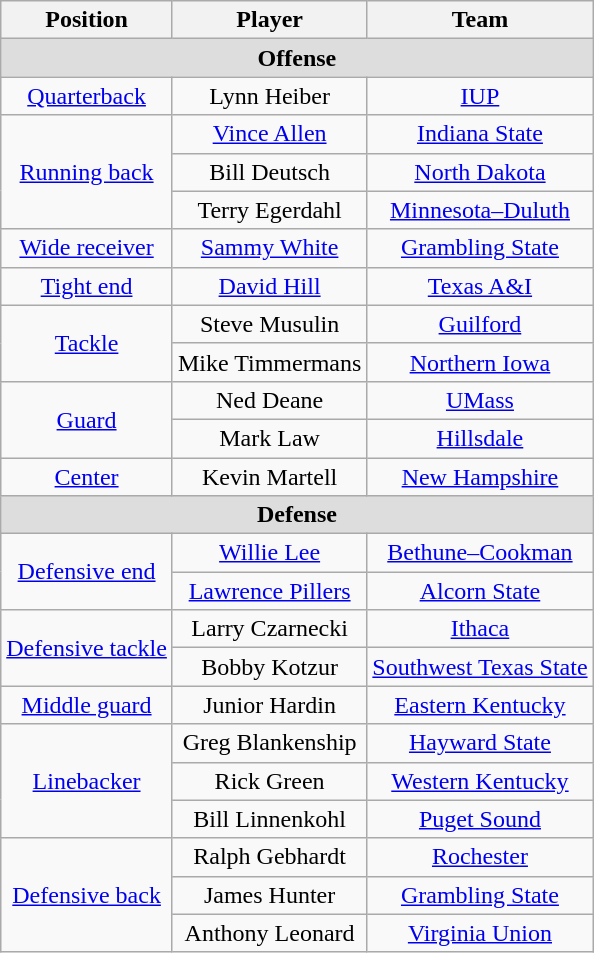<table class="wikitable">
<tr>
<th>Position</th>
<th>Player</th>
<th>Team</th>
</tr>
<tr>
<td colspan="3" style="text-align:center; background:#ddd;"><strong>Offense </strong></td>
</tr>
<tr style="text-align:center;">
<td><a href='#'>Quarterback</a></td>
<td>Lynn Heiber</td>
<td><a href='#'>IUP</a></td>
</tr>
<tr style="text-align:center;">
<td rowspan="3"><a href='#'>Running back</a></td>
<td><a href='#'>Vince Allen</a></td>
<td><a href='#'>Indiana State</a></td>
</tr>
<tr style="text-align:center;">
<td>Bill Deutsch</td>
<td><a href='#'>North Dakota</a></td>
</tr>
<tr style="text-align:center;">
<td>Terry Egerdahl</td>
<td><a href='#'>Minnesota–Duluth</a></td>
</tr>
<tr style="text-align:center;">
<td><a href='#'>Wide receiver</a></td>
<td><a href='#'>Sammy White</a></td>
<td><a href='#'>Grambling State</a></td>
</tr>
<tr style="text-align:center;">
<td><a href='#'>Tight end</a></td>
<td><a href='#'>David Hill</a></td>
<td><a href='#'>Texas A&I</a></td>
</tr>
<tr style="text-align:center;">
<td rowspan="2"><a href='#'>Tackle</a></td>
<td>Steve Musulin</td>
<td><a href='#'>Guilford</a></td>
</tr>
<tr style="text-align:center;">
<td>Mike Timmermans</td>
<td><a href='#'>Northern Iowa</a></td>
</tr>
<tr style="text-align:center;">
<td rowspan="2"><a href='#'>Guard</a></td>
<td>Ned Deane</td>
<td><a href='#'>UMass</a></td>
</tr>
<tr style="text-align:center;">
<td>Mark Law</td>
<td><a href='#'>Hillsdale</a></td>
</tr>
<tr style="text-align:center;">
<td><a href='#'>Center</a></td>
<td>Kevin Martell</td>
<td><a href='#'>New Hampshire</a></td>
</tr>
<tr>
<td colspan="3" style="text-align:center; background:#ddd;"><strong>Defense</strong></td>
</tr>
<tr style="text-align:center;">
<td rowspan="2"><a href='#'>Defensive end</a></td>
<td><a href='#'>Willie Lee</a></td>
<td><a href='#'>Bethune–Cookman</a></td>
</tr>
<tr style="text-align:center;">
<td><a href='#'>Lawrence Pillers</a></td>
<td><a href='#'>Alcorn State</a></td>
</tr>
<tr style="text-align:center;">
<td rowspan="2"><a href='#'>Defensive tackle</a></td>
<td>Larry Czarnecki</td>
<td><a href='#'>Ithaca</a></td>
</tr>
<tr style="text-align:center;">
<td>Bobby Kotzur</td>
<td><a href='#'>Southwest Texas State</a></td>
</tr>
<tr style="text-align:center;">
<td><a href='#'>Middle guard</a></td>
<td>Junior Hardin</td>
<td><a href='#'>Eastern Kentucky</a></td>
</tr>
<tr style="text-align:center;">
<td rowspan="3"><a href='#'>Linebacker</a></td>
<td>Greg Blankenship</td>
<td><a href='#'>Hayward State</a></td>
</tr>
<tr style="text-align:center;">
<td>Rick Green</td>
<td><a href='#'>Western Kentucky</a></td>
</tr>
<tr style="text-align:center;">
<td>Bill Linnenkohl</td>
<td><a href='#'>Puget Sound</a></td>
</tr>
<tr style="text-align:center;">
<td rowspan="3"><a href='#'>Defensive back</a></td>
<td>Ralph Gebhardt</td>
<td><a href='#'>Rochester</a></td>
</tr>
<tr style="text-align:center;">
<td>James Hunter</td>
<td><a href='#'>Grambling State</a></td>
</tr>
<tr style="text-align:center;">
<td>Anthony Leonard</td>
<td><a href='#'>Virginia Union</a></td>
</tr>
</table>
